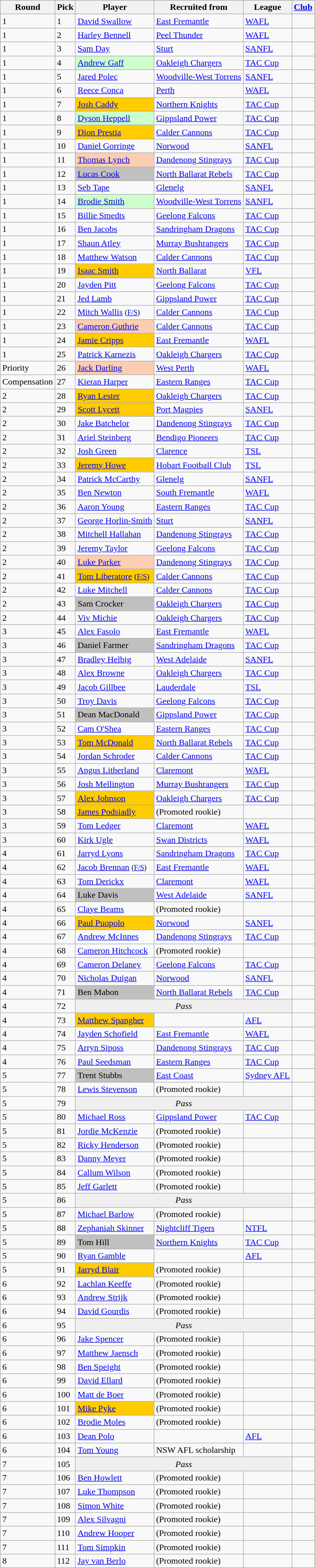<table class="wikitable sortable">
<tr style="background:#CCCCCC;">
<th>Round</th>
<th>Pick</th>
<th>Player</th>
<th>Recruited from</th>
<th>League</th>
<th><a href='#'>Club</a></th>
</tr>
<tr>
<td>1</td>
<td>1</td>
<td><a href='#'>David Swallow</a></td>
<td><a href='#'>East Fremantle</a></td>
<td><a href='#'>WAFL</a></td>
<td></td>
</tr>
<tr>
<td>1</td>
<td>2</td>
<td><a href='#'>Harley Bennell</a></td>
<td><a href='#'>Peel Thunder</a></td>
<td><a href='#'>WAFL</a></td>
<td></td>
</tr>
<tr>
<td>1</td>
<td>3</td>
<td><a href='#'>Sam Day</a></td>
<td><a href='#'>Sturt</a></td>
<td><a href='#'>SANFL</a></td>
<td></td>
</tr>
<tr>
<td>1</td>
<td>4</td>
<td bgcolor="#CCFFCC"><a href='#'>Andrew Gaff</a></td>
<td><a href='#'>Oakleigh Chargers</a></td>
<td><a href='#'>TAC Cup</a></td>
<td></td>
</tr>
<tr>
<td>1</td>
<td>5</td>
<td><a href='#'>Jared Polec</a></td>
<td><a href='#'>Woodville-West Torrens</a></td>
<td><a href='#'>SANFL</a></td>
<td></td>
</tr>
<tr>
<td>1</td>
<td>6</td>
<td><a href='#'>Reece Conca</a></td>
<td><a href='#'>Perth</a></td>
<td><a href='#'>WAFL</a></td>
<td></td>
</tr>
<tr>
<td>1</td>
<td>7</td>
<td bgcolor="#FFCC00"><a href='#'>Josh Caddy</a></td>
<td><a href='#'>Northern Knights</a></td>
<td><a href='#'>TAC Cup</a></td>
<td></td>
</tr>
<tr>
<td>1</td>
<td>8</td>
<td bgcolor="#CCFFCC"><a href='#'>Dyson Heppell</a></td>
<td><a href='#'>Gippsland Power</a></td>
<td><a href='#'>TAC Cup</a></td>
<td></td>
</tr>
<tr>
<td>1</td>
<td>9</td>
<td bgcolor="#FFCC00"><a href='#'>Dion Prestia</a></td>
<td><a href='#'>Calder Cannons</a></td>
<td><a href='#'>TAC Cup</a></td>
<td></td>
</tr>
<tr>
<td>1</td>
<td>10</td>
<td><a href='#'>Daniel Gorringe</a></td>
<td><a href='#'>Norwood</a></td>
<td><a href='#'>SANFL</a></td>
<td></td>
</tr>
<tr>
<td>1</td>
<td>11</td>
<td bgcolor="#FBCEB1"><a href='#'>Thomas Lynch</a></td>
<td><a href='#'>Dandenong Stingrays</a></td>
<td><a href='#'>TAC Cup</a></td>
<td></td>
</tr>
<tr>
<td>1</td>
<td>12</td>
<td bgcolor="#C0C0C0"><a href='#'>Lucas Cook</a></td>
<td><a href='#'>North Ballarat Rebels</a></td>
<td><a href='#'>TAC Cup</a></td>
<td></td>
</tr>
<tr>
<td>1</td>
<td>13</td>
<td><a href='#'>Seb Tape</a></td>
<td><a href='#'>Glenelg</a></td>
<td><a href='#'>SANFL</a></td>
<td></td>
</tr>
<tr>
<td>1</td>
<td>14</td>
<td bgcolor="#CCFFCC"><a href='#'>Brodie Smith</a></td>
<td><a href='#'>Woodville-West Torrens</a></td>
<td><a href='#'>SANFL</a></td>
<td></td>
</tr>
<tr>
<td>1</td>
<td>15</td>
<td><a href='#'>Billie Smedts</a></td>
<td><a href='#'>Geelong Falcons</a></td>
<td><a href='#'>TAC Cup</a></td>
<td></td>
</tr>
<tr>
<td>1</td>
<td>16</td>
<td><a href='#'>Ben Jacobs</a></td>
<td><a href='#'>Sandringham Dragons</a></td>
<td><a href='#'>TAC Cup</a></td>
<td></td>
</tr>
<tr>
<td>1</td>
<td>17</td>
<td><a href='#'>Shaun Atley</a></td>
<td><a href='#'>Murray Bushrangers</a></td>
<td><a href='#'>TAC Cup</a></td>
<td></td>
</tr>
<tr>
<td>1</td>
<td>18</td>
<td><a href='#'>Matthew Watson</a></td>
<td><a href='#'>Calder Cannons</a></td>
<td><a href='#'>TAC Cup</a></td>
<td></td>
</tr>
<tr>
<td>1</td>
<td>19</td>
<td bgcolor="#FFCC00"><a href='#'>Isaac Smith</a></td>
<td><a href='#'>North Ballarat</a></td>
<td><a href='#'>VFL</a></td>
<td></td>
</tr>
<tr>
<td>1</td>
<td>20</td>
<td><a href='#'>Jayden Pitt</a></td>
<td><a href='#'>Geelong Falcons</a></td>
<td><a href='#'>TAC Cup</a></td>
<td></td>
</tr>
<tr>
<td>1</td>
<td>21</td>
<td><a href='#'>Jed Lamb</a></td>
<td><a href='#'>Gippsland Power</a></td>
<td><a href='#'>TAC Cup</a></td>
<td></td>
</tr>
<tr>
<td>1</td>
<td>22</td>
<td><a href='#'>Mitch Wallis</a> <small>(<a href='#'>F/S</a>)</small></td>
<td><a href='#'>Calder Cannons</a></td>
<td><a href='#'>TAC Cup</a></td>
<td></td>
</tr>
<tr>
<td>1</td>
<td>23</td>
<td bgcolor="#FBCEB1"><a href='#'>Cameron Guthrie</a></td>
<td><a href='#'>Calder Cannons</a></td>
<td><a href='#'>TAC Cup</a></td>
<td></td>
</tr>
<tr>
<td>1</td>
<td>24</td>
<td bgcolor="#FFCC00"><a href='#'>Jamie Cripps</a></td>
<td><a href='#'>East Fremantle</a></td>
<td><a href='#'>WAFL</a></td>
<td></td>
</tr>
<tr>
<td>1</td>
<td>25</td>
<td><a href='#'>Patrick Karnezis</a></td>
<td><a href='#'>Oakleigh Chargers</a></td>
<td><a href='#'>TAC Cup</a></td>
<td></td>
</tr>
<tr>
<td>Priority</td>
<td>26</td>
<td bgcolor="#FBCEB1"><a href='#'>Jack Darling</a></td>
<td><a href='#'>West Perth</a></td>
<td><a href='#'>WAFL</a></td>
<td></td>
</tr>
<tr>
<td>Compensation</td>
<td>27</td>
<td><a href='#'>Kieran Harper</a></td>
<td><a href='#'>Eastern Ranges</a></td>
<td><a href='#'>TAC Cup</a></td>
<td></td>
</tr>
<tr>
<td>2</td>
<td>28</td>
<td bgcolor="#FFCC00"><a href='#'>Ryan Lester</a></td>
<td><a href='#'>Oakleigh Chargers</a></td>
<td><a href='#'>TAC Cup</a></td>
<td></td>
</tr>
<tr>
<td>2</td>
<td>29</td>
<td bgcolor="#FFCC00"><a href='#'>Scott Lycett</a></td>
<td><a href='#'>Port Magpies</a></td>
<td><a href='#'>SANFL</a></td>
<td></td>
</tr>
<tr>
<td>2</td>
<td>30</td>
<td><a href='#'>Jake Batchelor</a></td>
<td><a href='#'>Dandenong Stingrays</a></td>
<td><a href='#'>TAC Cup</a></td>
<td></td>
</tr>
<tr>
<td>2</td>
<td>31</td>
<td><a href='#'>Ariel Steinberg</a></td>
<td><a href='#'>Bendigo Pioneers</a></td>
<td><a href='#'>TAC Cup</a></td>
<td></td>
</tr>
<tr>
<td>2</td>
<td>32</td>
<td><a href='#'>Josh Green</a></td>
<td><a href='#'>Clarence</a></td>
<td><a href='#'>TSL</a></td>
<td></td>
</tr>
<tr>
<td>2</td>
<td>33</td>
<td bgcolor="#FFCC00"><a href='#'>Jeremy Howe</a></td>
<td><a href='#'>Hobart Football Club</a></td>
<td><a href='#'>TSL</a></td>
<td></td>
</tr>
<tr>
<td>2</td>
<td>34</td>
<td><a href='#'>Patrick McCarthy</a></td>
<td><a href='#'>Glenelg</a></td>
<td><a href='#'>SANFL</a></td>
<td></td>
</tr>
<tr>
<td>2</td>
<td>35</td>
<td><a href='#'>Ben Newton</a></td>
<td><a href='#'>South Fremantle</a></td>
<td><a href='#'>WAFL</a></td>
<td></td>
</tr>
<tr>
<td>2</td>
<td>36</td>
<td><a href='#'>Aaron Young</a></td>
<td><a href='#'>Eastern Ranges</a></td>
<td><a href='#'>TAC Cup</a></td>
<td></td>
</tr>
<tr>
<td>2</td>
<td>37</td>
<td><a href='#'>George Horlin-Smith</a></td>
<td><a href='#'>Sturt</a></td>
<td><a href='#'>SANFL</a></td>
<td></td>
</tr>
<tr>
<td>2</td>
<td>38</td>
<td><a href='#'>Mitchell Hallahan</a></td>
<td><a href='#'>Dandenong Stingrays</a></td>
<td><a href='#'>TAC Cup</a></td>
<td></td>
</tr>
<tr>
<td>2</td>
<td>39</td>
<td><a href='#'>Jeremy Taylor</a></td>
<td><a href='#'>Geelong Falcons</a></td>
<td><a href='#'>TAC Cup</a></td>
<td></td>
</tr>
<tr>
<td>2</td>
<td>40</td>
<td bgcolor="#FBCEB1"><a href='#'>Luke Parker</a></td>
<td><a href='#'>Dandenong Stingrays</a></td>
<td><a href='#'>TAC Cup</a></td>
<td></td>
</tr>
<tr>
<td>2</td>
<td>41</td>
<td bgcolor="#FFCC00"><a href='#'>Tom Liberatore</a> <small>(<a href='#'>F/S</a>)</small></td>
<td><a href='#'>Calder Cannons</a></td>
<td><a href='#'>TAC Cup</a></td>
<td></td>
</tr>
<tr>
<td>2</td>
<td>42</td>
<td><a href='#'>Luke Mitchell</a></td>
<td><a href='#'>Calder Cannons</a></td>
<td><a href='#'>TAC Cup</a></td>
<td></td>
</tr>
<tr>
<td>2</td>
<td>43</td>
<td bgcolor="#C0C0C0">Sam Crocker</td>
<td><a href='#'>Oakleigh Chargers</a></td>
<td><a href='#'>TAC Cup</a></td>
<td></td>
</tr>
<tr>
<td>2</td>
<td>44</td>
<td><a href='#'>Viv Michie</a></td>
<td><a href='#'>Oakleigh Chargers</a></td>
<td><a href='#'>TAC Cup</a></td>
<td></td>
</tr>
<tr>
<td>3</td>
<td>45</td>
<td><a href='#'>Alex Fasolo</a></td>
<td><a href='#'>East Fremantle</a></td>
<td><a href='#'>WAFL</a></td>
<td></td>
</tr>
<tr>
<td>3</td>
<td>46</td>
<td bgcolor="#C0C0C0">Daniel Farmer</td>
<td><a href='#'>Sandringham Dragons</a></td>
<td><a href='#'>TAC Cup</a></td>
<td></td>
</tr>
<tr>
<td>3</td>
<td>47</td>
<td><a href='#'>Bradley Helbig</a></td>
<td><a href='#'>West Adelaide</a></td>
<td><a href='#'>SANFL</a></td>
<td></td>
</tr>
<tr>
<td>3</td>
<td>48</td>
<td><a href='#'>Alex Browne</a></td>
<td><a href='#'>Oakleigh Chargers</a></td>
<td><a href='#'>TAC Cup</a></td>
<td></td>
</tr>
<tr>
<td>3</td>
<td>49</td>
<td><a href='#'>Jacob Gillbee</a></td>
<td><a href='#'>Lauderdale</a></td>
<td><a href='#'>TSL</a></td>
<td></td>
</tr>
<tr>
<td>3</td>
<td>50</td>
<td><a href='#'>Troy Davis</a></td>
<td><a href='#'>Geelong Falcons</a></td>
<td><a href='#'>TAC Cup</a></td>
<td></td>
</tr>
<tr>
<td>3</td>
<td>51</td>
<td bgcolor="#C0C0C0">Dean MacDonald</td>
<td><a href='#'>Gippsland Power</a></td>
<td><a href='#'>TAC Cup</a></td>
<td></td>
</tr>
<tr>
<td>3</td>
<td>52</td>
<td><a href='#'>Cam O'Shea</a></td>
<td><a href='#'>Eastern Ranges</a></td>
<td><a href='#'>TAC Cup</a></td>
<td></td>
</tr>
<tr>
<td>3</td>
<td>53</td>
<td bgcolor="#FFCC00"><a href='#'>Tom McDonald</a></td>
<td><a href='#'>North Ballarat Rebels</a></td>
<td><a href='#'>TAC Cup</a></td>
<td></td>
</tr>
<tr>
<td>3</td>
<td>54</td>
<td><a href='#'>Jordan Schroder</a></td>
<td><a href='#'>Calder Cannons</a></td>
<td><a href='#'>TAC Cup</a></td>
<td></td>
</tr>
<tr>
<td>3</td>
<td>55</td>
<td><a href='#'>Angus Litherland</a></td>
<td><a href='#'>Claremont</a></td>
<td><a href='#'>WAFL</a></td>
<td></td>
</tr>
<tr>
<td>3</td>
<td>56</td>
<td><a href='#'>Josh Mellington</a></td>
<td><a href='#'>Murray Bushrangers</a></td>
<td><a href='#'>TAC Cup</a></td>
<td></td>
</tr>
<tr>
<td>3</td>
<td>57</td>
<td bgcolor="#FFCC00"><a href='#'>Alex Johnson</a></td>
<td><a href='#'>Oakleigh Chargers</a></td>
<td><a href='#'>TAC Cup</a></td>
<td></td>
</tr>
<tr>
<td>3</td>
<td>58</td>
<td bgcolor="#FFCC00"><a href='#'>James Podsiadly</a></td>
<td>(Promoted rookie)</td>
<td></td>
<td></td>
</tr>
<tr>
<td>3</td>
<td>59</td>
<td><a href='#'>Tom Ledger</a></td>
<td><a href='#'>Claremont</a></td>
<td><a href='#'>WAFL</a></td>
<td></td>
</tr>
<tr>
<td>3</td>
<td>60</td>
<td><a href='#'>Kirk Ugle</a></td>
<td><a href='#'>Swan Districts</a></td>
<td><a href='#'>WAFL</a></td>
<td></td>
</tr>
<tr>
<td>4</td>
<td>61</td>
<td><a href='#'>Jarryd Lyons</a></td>
<td><a href='#'>Sandringham Dragons</a></td>
<td><a href='#'>TAC Cup</a></td>
<td></td>
</tr>
<tr>
<td>4</td>
<td>62</td>
<td><a href='#'>Jacob Brennan</a> <small>(<a href='#'>F/S</a>)</small></td>
<td><a href='#'>East Fremantle</a></td>
<td><a href='#'>WAFL</a></td>
<td></td>
</tr>
<tr>
<td>4</td>
<td>63</td>
<td><a href='#'>Tom Derickx</a></td>
<td><a href='#'>Claremont</a></td>
<td><a href='#'>WAFL</a></td>
<td></td>
</tr>
<tr>
<td>4</td>
<td>64</td>
<td bgcolor="#C0C0C0">Luke Davis</td>
<td><a href='#'>West Adelaide</a></td>
<td><a href='#'>SANFL</a></td>
<td></td>
</tr>
<tr>
<td>4</td>
<td>65</td>
<td><a href='#'>Claye Beams</a></td>
<td>(Promoted rookie)</td>
<td></td>
<td></td>
</tr>
<tr>
<td>4</td>
<td>66</td>
<td bgcolor="#FFCC00"><a href='#'>Paul Puopolo</a></td>
<td><a href='#'>Norwood</a></td>
<td><a href='#'>SANFL</a></td>
<td></td>
</tr>
<tr>
<td>4</td>
<td>67</td>
<td><a href='#'>Andrew McInnes</a></td>
<td><a href='#'>Dandenong Stingrays</a></td>
<td><a href='#'>TAC Cup</a></td>
<td></td>
</tr>
<tr>
<td>4</td>
<td>68</td>
<td><a href='#'>Cameron Hitchcock</a></td>
<td>(Promoted rookie)</td>
<td></td>
<td></td>
</tr>
<tr>
<td>4</td>
<td>69</td>
<td><a href='#'>Cameron Delaney</a></td>
<td><a href='#'>Geelong Falcons</a></td>
<td><a href='#'>TAC Cup</a></td>
<td></td>
</tr>
<tr>
<td>4</td>
<td>70</td>
<td><a href='#'>Nicholas Duigan</a></td>
<td><a href='#'>Norwood</a></td>
<td><a href='#'>SANFL</a></td>
<td></td>
</tr>
<tr>
<td>4</td>
<td>71</td>
<td bgcolor="#C0C0C0">Ben Mabon</td>
<td><a href='#'>North Ballarat Rebels</a></td>
<td><a href='#'>TAC Cup</a></td>
<td></td>
</tr>
<tr>
<td>4</td>
<td>72</td>
<td colspan="3"  style="text-align:center; background:#efefef;"><em>Pass</em></td>
<td></td>
</tr>
<tr>
<td>4</td>
<td>73</td>
<td bgcolor="#FFCC00"><a href='#'>Matthew Spangher</a></td>
<td></td>
<td><a href='#'>AFL</a></td>
<td></td>
</tr>
<tr>
<td>4</td>
<td>74</td>
<td><a href='#'>Jayden Schofield</a></td>
<td><a href='#'>East Fremantle</a></td>
<td><a href='#'>WAFL</a></td>
<td></td>
</tr>
<tr>
<td>4</td>
<td>75</td>
<td><a href='#'>Arryn Siposs</a></td>
<td><a href='#'>Dandenong Stingrays</a></td>
<td><a href='#'>TAC Cup</a></td>
<td></td>
</tr>
<tr>
<td>4</td>
<td>76</td>
<td><a href='#'>Paul Seedsman</a></td>
<td><a href='#'>Eastern Ranges</a></td>
<td><a href='#'>TAC Cup</a></td>
<td></td>
</tr>
<tr>
<td>5</td>
<td>77</td>
<td bgcolor="#C0C0C0">Trent Stubbs</td>
<td><a href='#'>East Coast</a></td>
<td><a href='#'>Sydney AFL</a></td>
<td></td>
</tr>
<tr>
<td>5</td>
<td>78</td>
<td><a href='#'>Lewis Stevenson</a></td>
<td>(Promoted rookie)</td>
<td></td>
<td></td>
</tr>
<tr>
<td>5</td>
<td>79</td>
<td colspan="3"  style="text-align:center; background:#efefef;"><em>Pass</em></td>
<td></td>
</tr>
<tr>
<td>5</td>
<td>80</td>
<td><a href='#'>Michael Ross</a></td>
<td><a href='#'>Gippsland Power</a></td>
<td><a href='#'>TAC Cup</a></td>
<td></td>
</tr>
<tr>
<td>5</td>
<td>81</td>
<td><a href='#'>Jordie McKenzie</a></td>
<td>(Promoted rookie)</td>
<td></td>
<td></td>
</tr>
<tr>
<td>5</td>
<td>82</td>
<td><a href='#'>Ricky Henderson</a></td>
<td>(Promoted rookie)</td>
<td></td>
<td></td>
</tr>
<tr>
<td>5</td>
<td>83</td>
<td><a href='#'>Danny Meyer</a></td>
<td>(Promoted rookie)</td>
<td></td>
<td></td>
</tr>
<tr>
<td>5</td>
<td>84</td>
<td><a href='#'>Callum Wilson</a></td>
<td>(Promoted rookie)</td>
<td></td>
<td></td>
</tr>
<tr>
<td>5</td>
<td>85</td>
<td><a href='#'>Jeff Garlett</a></td>
<td>(Promoted rookie)</td>
<td></td>
<td></td>
</tr>
<tr>
<td>5</td>
<td>86</td>
<td colspan="3"  style="text-align:center; background:#efefef;"><em>Pass</em></td>
<td></td>
</tr>
<tr>
<td>5</td>
<td>87</td>
<td><a href='#'>Michael Barlow</a></td>
<td>(Promoted rookie)</td>
<td></td>
<td></td>
</tr>
<tr>
<td>5</td>
<td>88</td>
<td><a href='#'>Zephaniah Skinner</a></td>
<td><a href='#'>Nightcliff Tigers</a></td>
<td><a href='#'>NTFL</a></td>
<td></td>
</tr>
<tr>
<td>5</td>
<td>89</td>
<td bgcolor="#C0C0C0">Tom Hill</td>
<td><a href='#'>Northern Knights</a></td>
<td><a href='#'>TAC Cup</a></td>
<td></td>
</tr>
<tr>
<td>5</td>
<td>90</td>
<td><a href='#'>Ryan Gamble</a></td>
<td></td>
<td><a href='#'>AFL</a></td>
<td></td>
</tr>
<tr>
<td>5</td>
<td>91</td>
<td bgcolor="#FFCC00"><a href='#'>Jarryd Blair</a></td>
<td>(Promoted rookie)</td>
<td></td>
<td></td>
</tr>
<tr>
<td>6</td>
<td>92</td>
<td><a href='#'>Lachlan Keeffe</a></td>
<td>(Promoted rookie)</td>
<td></td>
<td></td>
</tr>
<tr>
<td>6</td>
<td>93</td>
<td><a href='#'>Andrew Strijk</a></td>
<td>(Promoted rookie)</td>
<td></td>
<td></td>
</tr>
<tr>
<td>6</td>
<td>94</td>
<td><a href='#'>David Gourdis</a></td>
<td>(Promoted rookie)</td>
<td></td>
<td></td>
</tr>
<tr>
<td>6</td>
<td>95</td>
<td colspan="3"  style="text-align:center; background:#efefef;"><em>Pass</em></td>
<td></td>
</tr>
<tr>
<td>6</td>
<td>96</td>
<td><a href='#'>Jake Spencer</a></td>
<td>(Promoted rookie)</td>
<td></td>
<td></td>
</tr>
<tr>
<td>6</td>
<td>97</td>
<td><a href='#'>Matthew Jaensch</a></td>
<td>(Promoted rookie)</td>
<td></td>
<td></td>
</tr>
<tr>
<td>6</td>
<td>98</td>
<td><a href='#'>Ben Speight</a></td>
<td>(Promoted rookie)</td>
<td></td>
<td></td>
</tr>
<tr>
<td>6</td>
<td>99</td>
<td><a href='#'>David Ellard</a></td>
<td>(Promoted rookie)</td>
<td></td>
<td></td>
</tr>
<tr>
<td>6</td>
<td>100</td>
<td><a href='#'>Matt de Boer</a></td>
<td>(Promoted rookie)</td>
<td></td>
<td></td>
</tr>
<tr>
<td>6</td>
<td>101</td>
<td bgcolor="#FFCC00"><a href='#'>Mike Pyke</a></td>
<td>(Promoted rookie)</td>
<td></td>
<td></td>
</tr>
<tr>
<td>6</td>
<td>102</td>
<td><a href='#'>Brodie Moles</a></td>
<td>(Promoted rookie)</td>
<td></td>
<td></td>
</tr>
<tr>
<td>6</td>
<td>103</td>
<td><a href='#'>Dean Polo</a></td>
<td></td>
<td><a href='#'>AFL</a></td>
<td></td>
</tr>
<tr>
<td>6</td>
<td>104</td>
<td><a href='#'>Tom Young</a></td>
<td>NSW AFL scholarship</td>
<td></td>
<td></td>
</tr>
<tr>
<td>7</td>
<td>105</td>
<td colspan="3"  style="text-align:center; background:#efefef;"><em>Pass</em></td>
<td></td>
</tr>
<tr>
<td>7</td>
<td>106</td>
<td><a href='#'>Ben Howlett</a></td>
<td>(Promoted rookie)</td>
<td></td>
<td></td>
</tr>
<tr>
<td>7</td>
<td>107</td>
<td><a href='#'>Luke Thompson</a></td>
<td>(Promoted rookie)</td>
<td></td>
<td></td>
</tr>
<tr>
<td>7</td>
<td>108</td>
<td><a href='#'>Simon White</a></td>
<td>(Promoted rookie)</td>
<td></td>
<td></td>
</tr>
<tr>
<td>7</td>
<td>109</td>
<td><a href='#'>Alex Silvagni</a></td>
<td>(Promoted rookie)</td>
<td></td>
<td></td>
</tr>
<tr>
<td>7</td>
<td>110</td>
<td><a href='#'>Andrew Hooper</a></td>
<td>(Promoted rookie)</td>
<td></td>
<td></td>
</tr>
<tr>
<td>7</td>
<td>111</td>
<td><a href='#'>Tom Simpkin</a></td>
<td>(Promoted rookie)</td>
<td></td>
<td></td>
</tr>
<tr>
<td>8</td>
<td>112</td>
<td><a href='#'>Jay van Berlo</a></td>
<td>(Promoted rookie)</td>
<td></td>
<td></td>
</tr>
</table>
